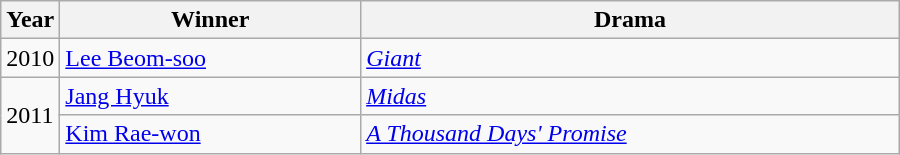<table class="wikitable" style="width:600px">
<tr>
<th width=10>Year</th>
<th>Winner</th>
<th>Drama</th>
</tr>
<tr>
<td>2010</td>
<td><a href='#'>Lee Beom-soo</a></td>
<td><em><a href='#'>Giant</a></em></td>
</tr>
<tr>
<td rowspan=2>2011</td>
<td><a href='#'>Jang Hyuk</a></td>
<td><em><a href='#'>Midas</a></em></td>
</tr>
<tr>
<td><a href='#'>Kim Rae-won</a></td>
<td><em><a href='#'>A Thousand Days' Promise</a></em></td>
</tr>
</table>
